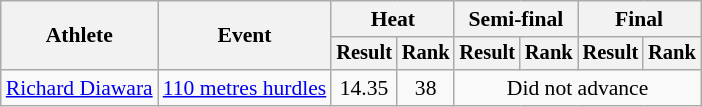<table class=wikitable style=font-size:90%>
<tr>
<th rowspan=2>Athlete</th>
<th rowspan=2>Event</th>
<th colspan=2>Heat</th>
<th colspan=2>Semi-final</th>
<th colspan=2>Final</th>
</tr>
<tr style=font-size:95%>
<th>Result</th>
<th>Rank</th>
<th>Result</th>
<th>Rank</th>
<th>Result</th>
<th>Rank</th>
</tr>
<tr align=center>
<td align=left><a href='#'>Richard Diawara</a></td>
<td align=left><a href='#'>110 metres hurdles</a></td>
<td>14.35</td>
<td>38</td>
<td colspan="4">Did not advance</td>
</tr>
</table>
